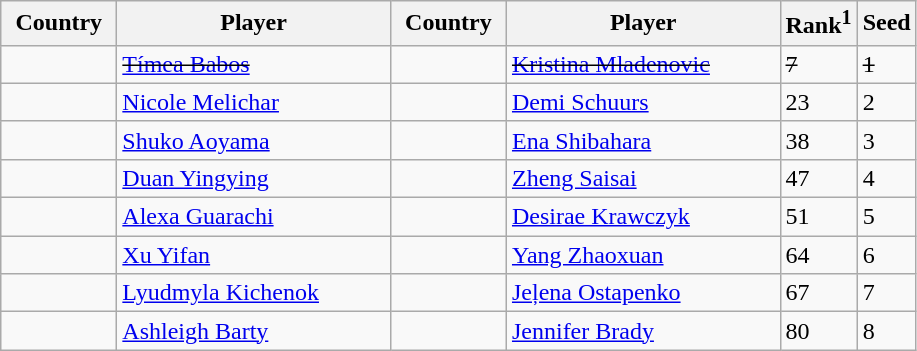<table class="sortable wikitable">
<tr>
<th width="70">Country</th>
<th width="175">Player</th>
<th width="70">Country</th>
<th width="175">Player</th>
<th>Rank<sup>1</sup></th>
<th>Seed</th>
</tr>
<tr>
<td><s></s></td>
<td><s><a href='#'>Tímea Babos</a></s></td>
<td><s></s></td>
<td><s><a href='#'>Kristina Mladenovic</a></s></td>
<td><s>7</s></td>
<td><s>1</s></td>
</tr>
<tr>
<td></td>
<td><a href='#'>Nicole Melichar</a></td>
<td></td>
<td><a href='#'>Demi Schuurs</a></td>
<td>23</td>
<td>2</td>
</tr>
<tr>
<td></td>
<td><a href='#'>Shuko Aoyama</a></td>
<td></td>
<td><a href='#'>Ena Shibahara</a></td>
<td>38</td>
<td>3</td>
</tr>
<tr>
<td></td>
<td><a href='#'>Duan Yingying</a></td>
<td></td>
<td><a href='#'>Zheng Saisai</a></td>
<td>47</td>
<td>4</td>
</tr>
<tr>
<td></td>
<td><a href='#'>Alexa Guarachi</a></td>
<td></td>
<td><a href='#'>Desirae Krawczyk</a></td>
<td>51</td>
<td>5</td>
</tr>
<tr>
<td></td>
<td><a href='#'>Xu Yifan</a></td>
<td></td>
<td><a href='#'>Yang Zhaoxuan</a></td>
<td>64</td>
<td>6</td>
</tr>
<tr>
<td></td>
<td><a href='#'>Lyudmyla Kichenok</a></td>
<td></td>
<td><a href='#'>Jeļena Ostapenko</a></td>
<td>67</td>
<td>7</td>
</tr>
<tr>
<td></td>
<td><a href='#'>Ashleigh Barty</a></td>
<td></td>
<td><a href='#'>Jennifer Brady</a></td>
<td>80</td>
<td>8</td>
</tr>
</table>
